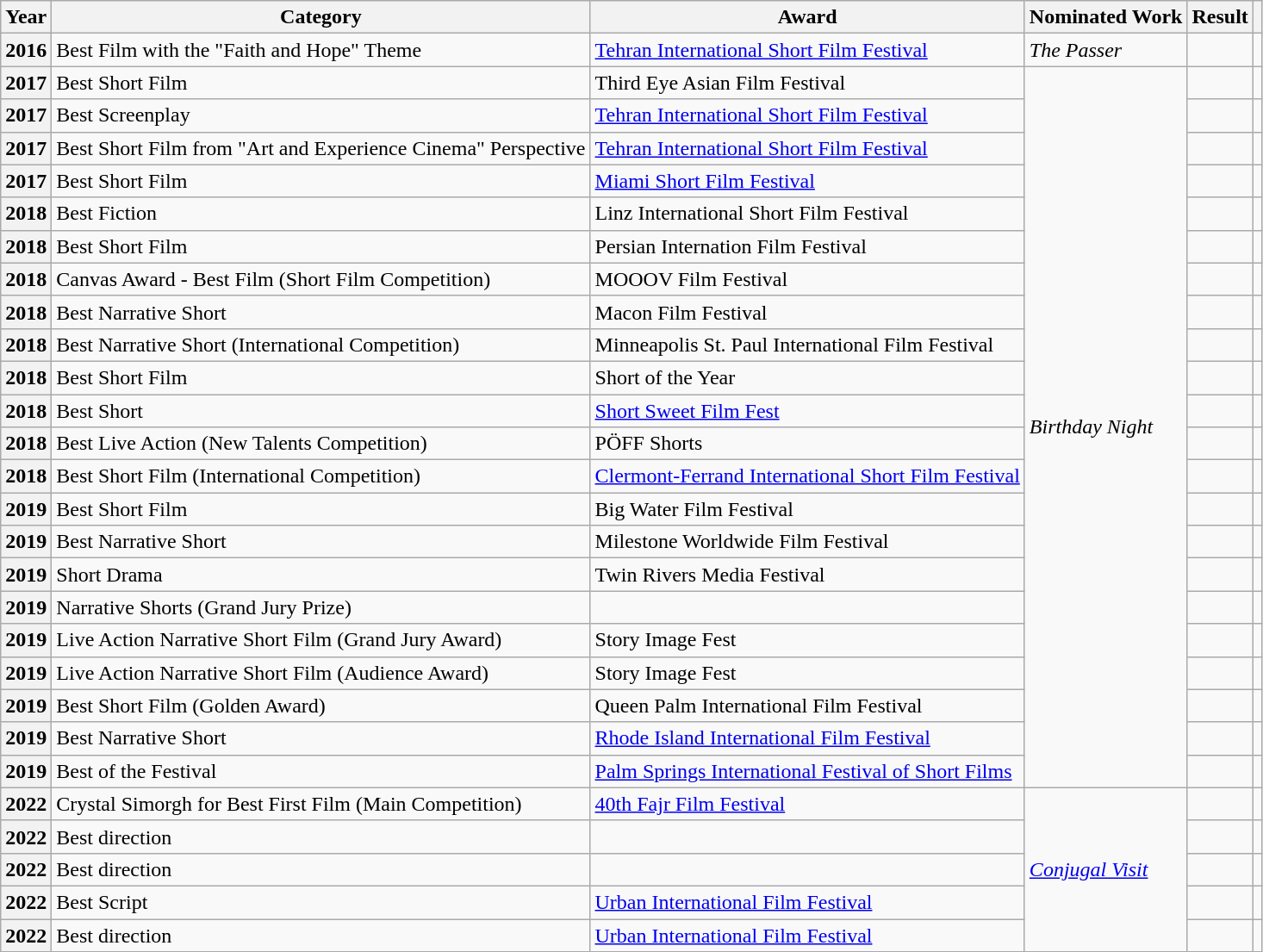<table class="wikitable sortable plainrowheaders">
<tr>
<th scope="col">Year</th>
<th scope="col">Category</th>
<th scope="col">Award</th>
<th scope="col">Nominated Work</th>
<th scope="col">Result</th>
<th scope="col" class="unsortable"></th>
</tr>
<tr>
<th scope=row>2016</th>
<td>Best Film with the "Faith and Hope" Theme</td>
<td><a href='#'>Tehran International Short Film Festival</a></td>
<td><em>The Passer</em></td>
<td></td>
<td></td>
</tr>
<tr>
<th scope=row>2017</th>
<td>Best Short Film</td>
<td>Third Eye Asian Film Festival</td>
<td rowspan="22"><em>Birthday Night</em></td>
<td></td>
<td></td>
</tr>
<tr>
<th scope=row>2017</th>
<td>Best Screenplay</td>
<td><a href='#'>Tehran International Short Film Festival</a></td>
<td></td>
<td></td>
</tr>
<tr>
<th scope=row>2017</th>
<td>Best Short Film from "Art and Experience Cinema" Perspective</td>
<td><a href='#'>Tehran International Short Film Festival</a></td>
<td></td>
</tr>
<tr>
<th scope=row>2017</th>
<td>Best Short Film</td>
<td><a href='#'>Miami Short Film Festival</a></td>
<td></td>
<td></td>
</tr>
<tr>
<th scope=row>2018</th>
<td>Best Fiction</td>
<td>Linz International Short Film Festival</td>
<td></td>
<td></td>
</tr>
<tr>
<th scope=row>2018</th>
<td>Best Short Film</td>
<td>Persian Internation Film Festival</td>
<td></td>
<td></td>
</tr>
<tr>
<th scope=row>2018</th>
<td>Canvas Award - Best Film (Short Film Competition)</td>
<td>MOOOV Film Festival</td>
<td></td>
<td></td>
</tr>
<tr>
<th scope=row>2018</th>
<td>Best Narrative Short</td>
<td>Macon Film Festival</td>
<td></td>
<td></td>
</tr>
<tr>
<th scope=row>2018</th>
<td>Best Narrative Short (International Competition)</td>
<td>Minneapolis St. Paul International Film Festival</td>
<td></td>
<td></td>
</tr>
<tr>
<th scope=row>2018</th>
<td>Best Short Film</td>
<td>Short of the Year</td>
<td></td>
<td></td>
</tr>
<tr>
<th scope=row>2018</th>
<td>Best Short</td>
<td><a href='#'>Short Sweet Film Fest</a></td>
<td></td>
<td></td>
</tr>
<tr>
<th scope=row>2018</th>
<td>Best Live Action (New Talents Competition)</td>
<td>PÖFF Shorts</td>
<td></td>
<td></td>
</tr>
<tr>
<th scope=row>2018</th>
<td>Best Short Film (International Competition)</td>
<td><a href='#'>Clermont-Ferrand International Short Film Festival</a></td>
<td></td>
<td></td>
</tr>
<tr>
<th scope=row>2019</th>
<td>Best Short Film</td>
<td>Big Water Film Festival</td>
<td></td>
<td></td>
</tr>
<tr>
<th scope=row>2019</th>
<td>Best Narrative Short</td>
<td>Milestone Worldwide Film Festival</td>
<td></td>
<td></td>
</tr>
<tr>
<th scope=row>2019</th>
<td>Short Drama</td>
<td>Twin Rivers Media Festival</td>
<td></td>
<td></td>
</tr>
<tr>
<th scope=row>2019</th>
<td>Narrative Shorts (Grand Jury Prize)</td>
<td></td>
<td></td>
<td></td>
</tr>
<tr>
<th scope=row>2019</th>
<td>Live Action Narrative Short Film (Grand Jury Award)</td>
<td>Story Image Fest</td>
<td></td>
<td></td>
</tr>
<tr>
<th scope=row>2019</th>
<td>Live Action Narrative Short Film (Audience Award)</td>
<td>Story Image Fest</td>
<td></td>
<td></td>
</tr>
<tr>
<th scope=row>2019</th>
<td>Best Short Film (Golden Award)</td>
<td>Queen Palm International Film Festival</td>
<td></td>
<td></td>
</tr>
<tr>
<th scope=row>2019</th>
<td>Best Narrative Short</td>
<td><a href='#'>Rhode Island International Film Festival</a></td>
<td></td>
<td></td>
</tr>
<tr>
<th scope=row>2019</th>
<td>Best of the Festival</td>
<td><a href='#'>Palm Springs International Festival of Short Films</a></td>
<td></td>
<td></td>
</tr>
<tr>
<th scope=row>2022</th>
<td>Crystal Simorgh for Best First Film (Main Competition)</td>
<td><a href='#'>40th Fajr Film Festival</a></td>
<td rowspan="5"><a href='#'><em>Conjugal Visit</em></a></td>
<td></td>
<td></td>
</tr>
<tr>
<th scope=row>2022</th>
<td>Best direction</td>
<td></td>
<td></td>
<td></td>
</tr>
<tr>
<th scope=row>2022</th>
<td>Best direction</td>
<td></td>
<td></td>
<td></td>
</tr>
<tr>
<th scope=row>2022</th>
<td>Best Script</td>
<td><a href='#'>Urban International Film Festival</a></td>
<td></td>
<td></td>
</tr>
<tr>
<th scope=row>2022</th>
<td>Best direction</td>
<td><a href='#'>Urban International Film Festival</a></td>
<td></td>
<td></td>
</tr>
</table>
